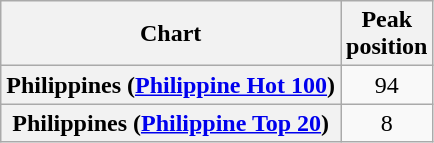<table class="wikitable sortable plainrowheaders" style="text-align:center">
<tr>
<th scope="col">Chart</th>
<th scope="col">Peak<br> position</th>
</tr>
<tr>
<th scope="row">Philippines (<a href='#'>Philippine Hot 100</a>)</th>
<td>94</td>
</tr>
<tr>
<th scope="row">Philippines (<a href='#'>Philippine Top 20</a>)</th>
<td>8</td>
</tr>
</table>
